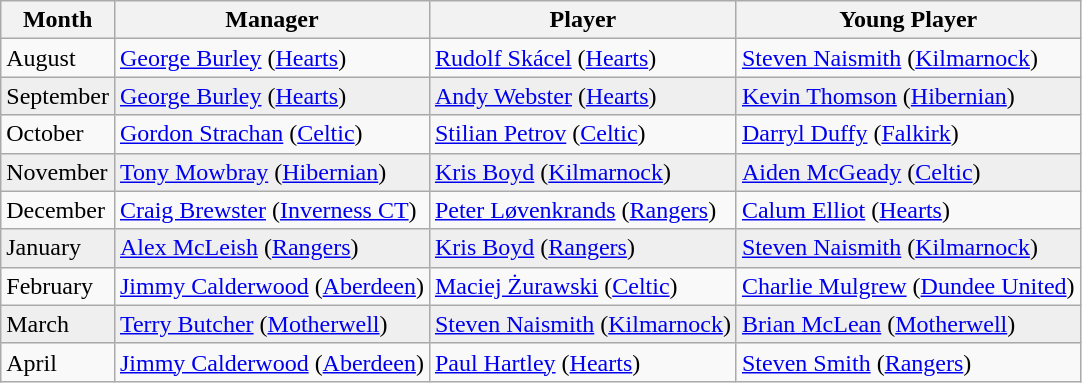<table class="wikitable">
<tr>
<th>Month</th>
<th>Manager</th>
<th>Player</th>
<th>Young Player</th>
</tr>
<tr>
<td>August</td>
<td> <a href='#'>George Burley</a> (<a href='#'>Hearts</a>)</td>
<td> <a href='#'>Rudolf Skácel</a> (<a href='#'>Hearts</a>)</td>
<td> <a href='#'>Steven Naismith</a> (<a href='#'>Kilmarnock</a>)</td>
</tr>
<tr bgcolor="#EFEFEF">
<td>September</td>
<td> <a href='#'>George Burley</a> (<a href='#'>Hearts</a>)</td>
<td> <a href='#'>Andy Webster</a> (<a href='#'>Hearts</a>)</td>
<td> <a href='#'>Kevin Thomson</a> (<a href='#'>Hibernian</a>)</td>
</tr>
<tr>
<td>October</td>
<td> <a href='#'>Gordon Strachan</a> (<a href='#'>Celtic</a>)</td>
<td> <a href='#'>Stilian Petrov</a> (<a href='#'>Celtic</a>)</td>
<td> <a href='#'>Darryl Duffy</a> (<a href='#'>Falkirk</a>)</td>
</tr>
<tr bgcolor="#EFEFEF">
<td>November</td>
<td> <a href='#'>Tony Mowbray</a> (<a href='#'>Hibernian</a>)</td>
<td> <a href='#'>Kris Boyd</a> (<a href='#'>Kilmarnock</a>)</td>
<td> <a href='#'>Aiden McGeady</a> (<a href='#'>Celtic</a>)</td>
</tr>
<tr>
<td>December</td>
<td> <a href='#'>Craig Brewster</a> (<a href='#'>Inverness CT</a>)</td>
<td> <a href='#'>Peter Løvenkrands</a> (<a href='#'>Rangers</a>)</td>
<td> <a href='#'>Calum Elliot</a> (<a href='#'>Hearts</a>)</td>
</tr>
<tr bgcolor="#EFEFEF">
<td>January</td>
<td> <a href='#'>Alex McLeish</a> (<a href='#'>Rangers</a>)</td>
<td> <a href='#'>Kris Boyd</a> (<a href='#'>Rangers</a>)</td>
<td> <a href='#'>Steven Naismith</a> (<a href='#'>Kilmarnock</a>)</td>
</tr>
<tr>
<td>February</td>
<td> <a href='#'>Jimmy Calderwood</a> (<a href='#'>Aberdeen</a>)</td>
<td> <a href='#'>Maciej Żurawski</a> (<a href='#'>Celtic</a>)</td>
<td> <a href='#'>Charlie Mulgrew</a> (<a href='#'>Dundee United</a>)</td>
</tr>
<tr bgcolor="#EFEFEF">
<td>March</td>
<td> <a href='#'>Terry Butcher</a> (<a href='#'>Motherwell</a>)</td>
<td> <a href='#'>Steven Naismith</a> (<a href='#'>Kilmarnock</a>)</td>
<td> <a href='#'>Brian McLean</a> (<a href='#'>Motherwell</a>)</td>
</tr>
<tr>
<td>April</td>
<td> <a href='#'>Jimmy Calderwood</a> (<a href='#'>Aberdeen</a>)</td>
<td> <a href='#'>Paul Hartley</a> (<a href='#'>Hearts</a>)</td>
<td> <a href='#'>Steven Smith</a> (<a href='#'>Rangers</a>)</td>
</tr>
</table>
